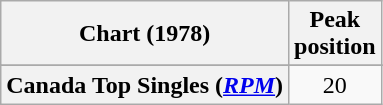<table class="wikitable sortable plainrowheaders" style="text-align:center">
<tr>
<th scope="col">Chart (1978)</th>
<th scope="col">Peak<br>position</th>
</tr>
<tr>
</tr>
<tr>
<th scope="row">Canada Top Singles (<em><a href='#'>RPM</a></em>)</th>
<td>20</td>
</tr>
</table>
